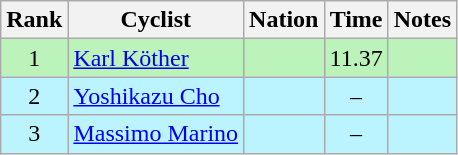<table class="wikitable sortable" style="text-align:center">
<tr>
<th>Rank</th>
<th>Cyclist</th>
<th>Nation</th>
<th>Time</th>
<th>Notes</th>
</tr>
<tr bgcolor=bbf3bb>
<td>1</td>
<td align=left data-sort-value="Köther, Karl"><a href='#'>Karl Köther</a></td>
<td align=left></td>
<td>11.37</td>
<td></td>
</tr>
<tr bgcolor=bbf3ff>
<td>2</td>
<td align=left data-sort-value="Cho, Yoshikazu"><a href='#'>Yoshikazu Cho</a></td>
<td align=left></td>
<td>–</td>
<td></td>
</tr>
<tr bgcolor=bbf3ff>
<td>3</td>
<td align=left data-sort-value="Marino, Massimo"><a href='#'>Massimo Marino</a></td>
<td align=left></td>
<td>–</td>
<td></td>
</tr>
</table>
